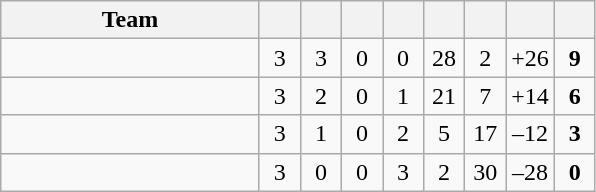<table class="wikitable" style="text-align: center;">
<tr>
<th width="165">Team</th>
<th width="20"></th>
<th width="20"></th>
<th width="20"></th>
<th width="20"></th>
<th width="20"></th>
<th width="20"></th>
<th width="20"></th>
<th width="20"></th>
</tr>
<tr>
<td align=left></td>
<td>3</td>
<td>3</td>
<td>0</td>
<td>0</td>
<td>28</td>
<td>2</td>
<td>+26</td>
<td><strong>9</strong></td>
</tr>
<tr>
<td align=left></td>
<td>3</td>
<td>2</td>
<td>0</td>
<td>1</td>
<td>21</td>
<td>7</td>
<td>+14</td>
<td><strong>6</strong></td>
</tr>
<tr>
<td align=left></td>
<td>3</td>
<td>1</td>
<td>0</td>
<td>2</td>
<td>5</td>
<td>17</td>
<td>–12</td>
<td><strong>3</strong></td>
</tr>
<tr>
<td align=left></td>
<td>3</td>
<td>0</td>
<td>0</td>
<td>3</td>
<td>2</td>
<td>30</td>
<td>–28</td>
<td><strong>0</strong></td>
</tr>
</table>
